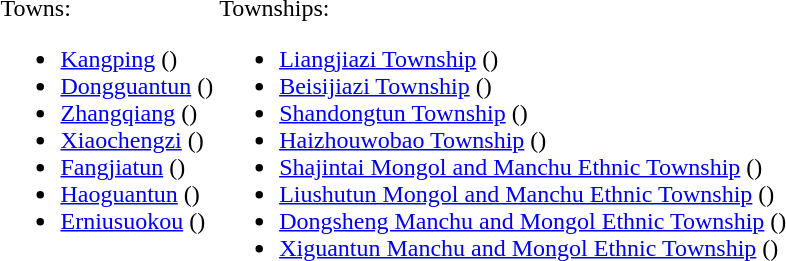<table>
<tr>
<td valign=top><br>Towns:<ul><li><a href='#'>Kangping</a> ()</li><li><a href='#'>Dongguantun</a> ()</li><li><a href='#'>Zhangqiang</a> ()</li><li><a href='#'>Xiaochengzi</a> ()</li><li><a href='#'>Fangjiatun</a> ()</li><li><a href='#'>Haoguantun</a> ()</li><li><a href='#'>Erniusuokou</a> ()</li></ul></td>
<td valign=top><br>Townships:<ul><li><a href='#'>Liangjiazi Township</a> ()</li><li><a href='#'>Beisijiazi Township</a> ()</li><li><a href='#'>Shandongtun Township</a> ()</li><li><a href='#'>Haizhouwobao Township</a> ()</li><li><a href='#'>Shajintai Mongol and Manchu Ethnic Township</a> ()</li><li><a href='#'>Liushutun Mongol and Manchu Ethnic Township</a> ()</li><li><a href='#'>Dongsheng Manchu and Mongol Ethnic Township</a> ()</li><li><a href='#'>Xiguantun Manchu and Mongol Ethnic Township</a> ()</li></ul></td>
</tr>
</table>
